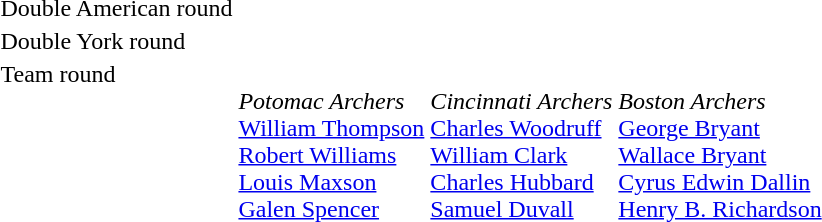<table>
<tr valign="top">
<td>Double American round <br> </td>
<td></td>
<td></td>
<td></td>
</tr>
<tr valign="top">
<td>Double York round <br> </td>
<td></td>
<td></td>
<td></td>
</tr>
<tr valign="top">
<td>Team round <br> </td>
<td><br><em>Potomac Archers</em><br><a href='#'>William Thompson</a><br><a href='#'>Robert Williams</a><br><a href='#'>Louis Maxson</a><br><a href='#'>Galen Spencer</a></td>
<td><br><em>Cincinnati Archers</em><br><a href='#'>Charles Woodruff</a><br><a href='#'>William Clark</a><br><a href='#'>Charles Hubbard</a><br><a href='#'>Samuel Duvall</a></td>
<td><br><em>Boston Archers</em><br><a href='#'>George Bryant</a><br><a href='#'>Wallace Bryant</a><br><a href='#'>Cyrus Edwin Dallin</a><br><a href='#'>Henry B. Richardson</a></td>
</tr>
</table>
